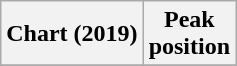<table class="wikitable plainrowheaders">
<tr>
<th scope="col">Chart (2019)</th>
<th scope="col">Peak<br>position</th>
</tr>
<tr>
</tr>
</table>
